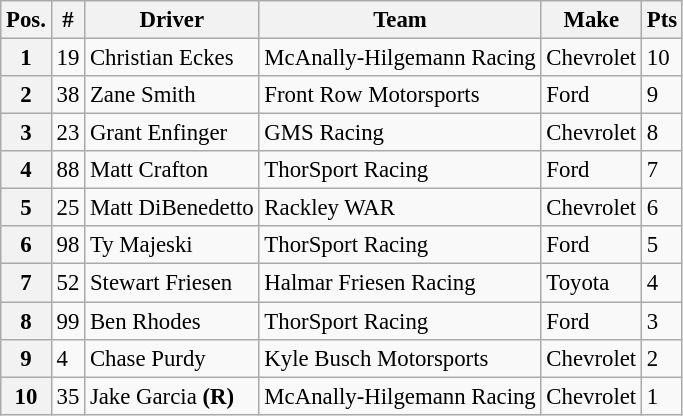<table class="wikitable" style="font-size:95%">
<tr>
<th>Pos.</th>
<th>#</th>
<th>Driver</th>
<th>Team</th>
<th>Make</th>
<th>Pts</th>
</tr>
<tr>
<th>1</th>
<td>19</td>
<td>Christian Eckes</td>
<td>McAnally-Hilgemann Racing</td>
<td>Chevrolet</td>
<td>10</td>
</tr>
<tr>
<th>2</th>
<td>38</td>
<td>Zane Smith</td>
<td>Front Row Motorsports</td>
<td>Ford</td>
<td>9</td>
</tr>
<tr>
<th>3</th>
<td>23</td>
<td>Grant Enfinger</td>
<td>GMS Racing</td>
<td>Chevrolet</td>
<td>8</td>
</tr>
<tr>
<th>4</th>
<td>88</td>
<td>Matt Crafton</td>
<td>ThorSport Racing</td>
<td>Ford</td>
<td>7</td>
</tr>
<tr>
<th>5</th>
<td>25</td>
<td>Matt DiBenedetto</td>
<td>Rackley WAR</td>
<td>Chevrolet</td>
<td>6</td>
</tr>
<tr>
<th>6</th>
<td>98</td>
<td>Ty Majeski</td>
<td>ThorSport Racing</td>
<td>Ford</td>
<td>5</td>
</tr>
<tr>
<th>7</th>
<td>52</td>
<td>Stewart Friesen</td>
<td>Halmar Friesen Racing</td>
<td>Toyota</td>
<td>4</td>
</tr>
<tr>
<th>8</th>
<td>99</td>
<td>Ben Rhodes</td>
<td>ThorSport Racing</td>
<td>Ford</td>
<td>3</td>
</tr>
<tr>
<th>9</th>
<td>4</td>
<td>Chase Purdy</td>
<td>Kyle Busch Motorsports</td>
<td>Chevrolet</td>
<td>2</td>
</tr>
<tr>
<th>10</th>
<td>35</td>
<td>Jake Garcia <strong>(R)</strong></td>
<td>McAnally-Hilgemann Racing</td>
<td>Chevrolet</td>
<td>1</td>
</tr>
</table>
